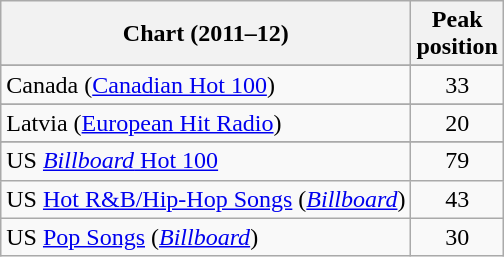<table class="wikitable sortable plainrowheaders">
<tr>
<th scope="col">Chart (2011–12)</th>
<th scope="col">Peak<br>position</th>
</tr>
<tr>
</tr>
<tr>
</tr>
<tr>
</tr>
<tr>
<td>Canada (<a href='#'>Canadian Hot 100</a>)</td>
<td style="text-align:center;">33</td>
</tr>
<tr>
</tr>
<tr>
</tr>
<tr>
</tr>
<tr>
</tr>
<tr>
<td>Latvia (<a href='#'>European Hit Radio</a>)</td>
<td style="text-align:center;">20</td>
</tr>
<tr>
</tr>
<tr>
</tr>
<tr>
</tr>
<tr>
</tr>
<tr>
</tr>
<tr>
</tr>
<tr>
</tr>
<tr>
<td>US <a href='#'><em>Billboard</em> Hot 100</a></td>
<td style="text-align:center;">79</td>
</tr>
<tr>
<td>US <a href='#'>Hot R&B/Hip-Hop Songs</a> (<em><a href='#'>Billboard</a></em>)</td>
<td style="text-align:center;">43</td>
</tr>
<tr>
<td>US <a href='#'>Pop Songs</a> (<em><a href='#'>Billboard</a></em>)</td>
<td style="text-align:center;">30</td>
</tr>
</table>
